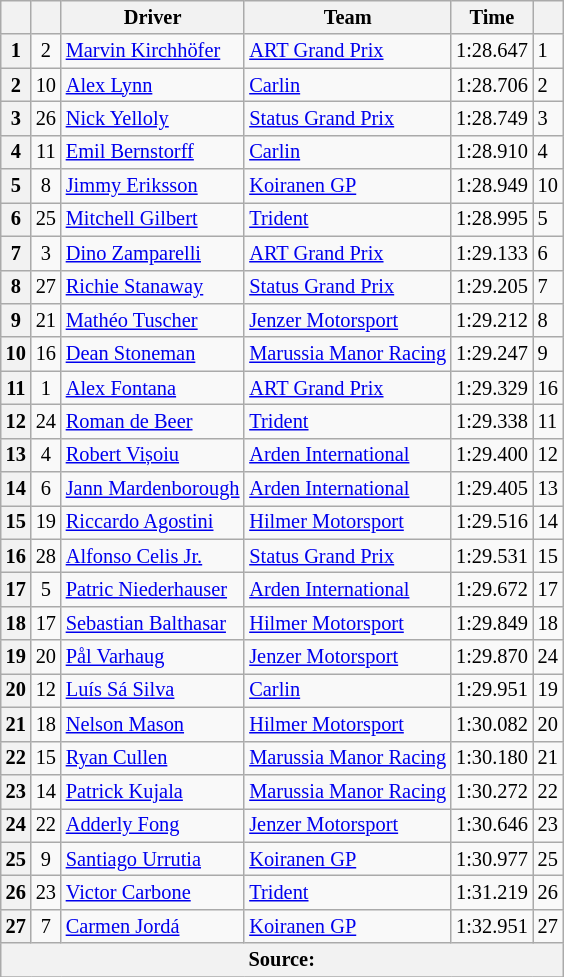<table class="wikitable" style="font-size:85%">
<tr>
<th></th>
<th></th>
<th>Driver</th>
<th>Team</th>
<th>Time</th>
<th></th>
</tr>
<tr>
<th>1</th>
<td align=center>2</td>
<td> <a href='#'>Marvin Kirchhöfer</a></td>
<td><a href='#'>ART Grand Prix</a></td>
<td>1:28.647</td>
<td>1</td>
</tr>
<tr>
<th>2</th>
<td align=center>10</td>
<td> <a href='#'>Alex Lynn</a></td>
<td><a href='#'>Carlin</a></td>
<td>1:28.706</td>
<td>2</td>
</tr>
<tr>
<th>3</th>
<td align=center>26</td>
<td> <a href='#'>Nick Yelloly</a></td>
<td><a href='#'>Status Grand Prix</a></td>
<td>1:28.749</td>
<td>3</td>
</tr>
<tr>
<th>4</th>
<td align=center>11</td>
<td> <a href='#'>Emil Bernstorff</a></td>
<td><a href='#'>Carlin</a></td>
<td>1:28.910</td>
<td>4</td>
</tr>
<tr>
<th>5</th>
<td align=center>8</td>
<td> <a href='#'>Jimmy Eriksson</a></td>
<td><a href='#'>Koiranen GP</a></td>
<td>1:28.949</td>
<td>10</td>
</tr>
<tr>
<th>6</th>
<td align=center>25</td>
<td> <a href='#'>Mitchell Gilbert</a></td>
<td><a href='#'>Trident</a></td>
<td>1:28.995</td>
<td>5</td>
</tr>
<tr>
<th>7</th>
<td align=center>3</td>
<td> <a href='#'>Dino Zamparelli</a></td>
<td><a href='#'>ART Grand Prix</a></td>
<td>1:29.133</td>
<td>6</td>
</tr>
<tr>
<th>8</th>
<td align=center>27</td>
<td> <a href='#'>Richie Stanaway</a></td>
<td><a href='#'>Status Grand Prix</a></td>
<td>1:29.205</td>
<td>7</td>
</tr>
<tr>
<th>9</th>
<td align=center>21</td>
<td> <a href='#'>Mathéo Tuscher</a></td>
<td><a href='#'>Jenzer Motorsport</a></td>
<td>1:29.212</td>
<td>8</td>
</tr>
<tr>
<th>10</th>
<td align=center>16</td>
<td> <a href='#'>Dean Stoneman</a></td>
<td><a href='#'>Marussia Manor Racing</a></td>
<td>1:29.247</td>
<td>9</td>
</tr>
<tr>
<th>11</th>
<td align=center>1</td>
<td> <a href='#'>Alex Fontana</a></td>
<td><a href='#'>ART Grand Prix</a></td>
<td>1:29.329</td>
<td>16</td>
</tr>
<tr>
<th>12</th>
<td align=center>24</td>
<td> <a href='#'>Roman de Beer</a></td>
<td><a href='#'>Trident</a></td>
<td>1:29.338</td>
<td>11</td>
</tr>
<tr>
<th>13</th>
<td align=center>4</td>
<td> <a href='#'>Robert Vișoiu</a></td>
<td><a href='#'>Arden International</a></td>
<td>1:29.400</td>
<td>12</td>
</tr>
<tr>
<th>14</th>
<td align=center>6</td>
<td> <a href='#'>Jann Mardenborough</a></td>
<td><a href='#'>Arden International</a></td>
<td>1:29.405</td>
<td>13</td>
</tr>
<tr>
<th>15</th>
<td align=center>19</td>
<td> <a href='#'>Riccardo Agostini</a></td>
<td><a href='#'>Hilmer Motorsport</a></td>
<td>1:29.516</td>
<td>14</td>
</tr>
<tr>
<th>16</th>
<td align=center>28</td>
<td> <a href='#'>Alfonso Celis Jr.</a></td>
<td><a href='#'>Status Grand Prix</a></td>
<td>1:29.531</td>
<td>15</td>
</tr>
<tr>
<th>17</th>
<td align=center>5</td>
<td> <a href='#'>Patric Niederhauser</a></td>
<td><a href='#'>Arden International</a></td>
<td>1:29.672</td>
<td>17</td>
</tr>
<tr>
<th>18</th>
<td align=center>17</td>
<td> <a href='#'>Sebastian Balthasar</a></td>
<td><a href='#'>Hilmer Motorsport</a></td>
<td>1:29.849</td>
<td>18</td>
</tr>
<tr>
<th>19</th>
<td align=center>20</td>
<td> <a href='#'>Pål Varhaug</a></td>
<td><a href='#'>Jenzer Motorsport</a></td>
<td>1:29.870</td>
<td>24</td>
</tr>
<tr>
<th>20</th>
<td align=center>12</td>
<td> <a href='#'>Luís Sá Silva</a></td>
<td><a href='#'>Carlin</a></td>
<td>1:29.951</td>
<td>19</td>
</tr>
<tr>
<th>21</th>
<td align=center>18</td>
<td> <a href='#'>Nelson Mason</a></td>
<td><a href='#'>Hilmer Motorsport</a></td>
<td>1:30.082</td>
<td>20</td>
</tr>
<tr>
<th>22</th>
<td align=center>15</td>
<td> <a href='#'>Ryan Cullen</a></td>
<td><a href='#'>Marussia Manor Racing</a></td>
<td>1:30.180</td>
<td>21</td>
</tr>
<tr>
<th>23</th>
<td align=center>14</td>
<td> <a href='#'>Patrick Kujala</a></td>
<td><a href='#'>Marussia Manor Racing</a></td>
<td>1:30.272</td>
<td>22</td>
</tr>
<tr>
<th>24</th>
<td align=center>22</td>
<td> <a href='#'>Adderly Fong</a></td>
<td><a href='#'>Jenzer Motorsport</a></td>
<td>1:30.646</td>
<td>23</td>
</tr>
<tr>
<th>25</th>
<td align=center>9</td>
<td> <a href='#'>Santiago Urrutia</a></td>
<td><a href='#'>Koiranen GP</a></td>
<td>1:30.977</td>
<td>25</td>
</tr>
<tr>
<th>26</th>
<td align=center>23</td>
<td> <a href='#'>Victor Carbone</a></td>
<td><a href='#'>Trident</a></td>
<td>1:31.219</td>
<td>26</td>
</tr>
<tr>
<th>27</th>
<td align=center>7</td>
<td> <a href='#'>Carmen Jordá</a></td>
<td><a href='#'>Koiranen GP</a></td>
<td>1:32.951</td>
<td>27</td>
</tr>
<tr>
<th colspan="6">Source:</th>
</tr>
<tr>
</tr>
</table>
